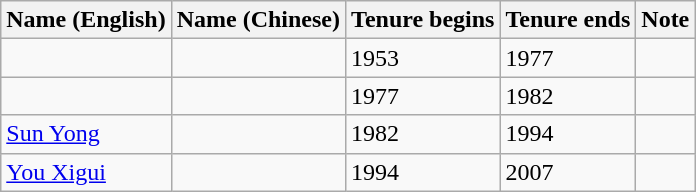<table class="wikitable">
<tr>
<th>Name (English)</th>
<th>Name (Chinese)</th>
<th>Tenure begins</th>
<th>Tenure ends</th>
<th>Note</th>
</tr>
<tr>
<td></td>
<td></td>
<td>1953</td>
<td>1977</td>
<td></td>
</tr>
<tr>
<td></td>
<td></td>
<td>1977</td>
<td>1982</td>
<td></td>
</tr>
<tr>
<td><a href='#'>Sun Yong</a></td>
<td></td>
<td>1982</td>
<td>1994</td>
<td></td>
</tr>
<tr>
<td><a href='#'>You Xigui</a></td>
<td></td>
<td>1994</td>
<td>2007</td>
<td></td>
</tr>
</table>
